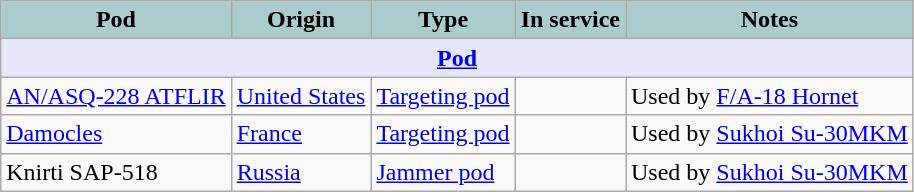<table class="wikitable">
<tr>
<th style="text-align:center; background:#acc;">Pod</th>
<th style="text-align: center; background:#acc;">Origin</th>
<th style="text-align:l center; background:#acc;">Type</th>
<th style="text-align:l center; background:#acc;">In service</th>
<th style="text-align: center; background:#acc;">Notes</th>
</tr>
<tr>
<th colspan="5" style="align: center; background: lavender;"><a href='#'>Pod</a></th>
</tr>
<tr>
<td><a href='#'>AN/ASQ-228 ATFLIR</a></td>
<td><a href='#'>United States</a></td>
<td><a href='#'>Targeting pod</a></td>
<td></td>
<td>Used by <a href='#'>F/A-18 Hornet</a></td>
</tr>
<tr>
<td><a href='#'>Damocles</a></td>
<td><a href='#'>France</a></td>
<td><a href='#'>Targeting pod</a></td>
<td></td>
<td>Used by <a href='#'>Sukhoi Su-30MKM</a></td>
</tr>
<tr>
<td>Knirti SAP-518</td>
<td><a href='#'>Russia</a></td>
<td><a href='#'>Jammer pod</a></td>
<td></td>
<td>Used by <a href='#'>Sukhoi Su-30MKM</a></td>
</tr>
</table>
